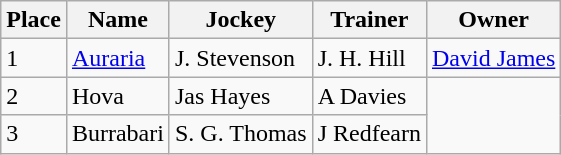<table class="wikitable">
<tr>
<th>Place</th>
<th>Name</th>
<th>Jockey</th>
<th>Trainer</th>
<th>Owner</th>
</tr>
<tr>
<td>1</td>
<td><a href='#'>Auraria</a></td>
<td>J. Stevenson</td>
<td>J. H. Hill</td>
<td><a href='#'>David James</a></td>
</tr>
<tr>
<td>2</td>
<td>Hova</td>
<td>Jas Hayes</td>
<td>A Davies</td>
</tr>
<tr>
<td>3</td>
<td>Burrabari</td>
<td>S. G. Thomas</td>
<td>J Redfearn</td>
</tr>
</table>
